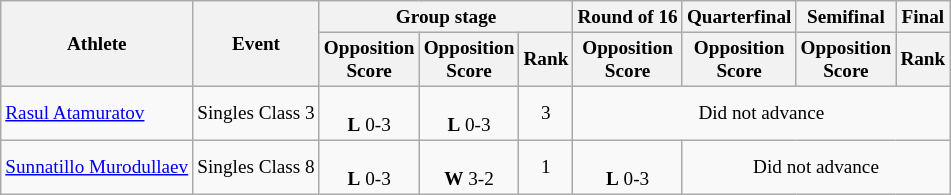<table class="wikitable" style="text-align:center; font-size:80%">
<tr>
<th rowspan="2">Athlete</th>
<th rowspan="2">Event</th>
<th colspan="3">Group stage</th>
<th>Round of 16</th>
<th>Quarterfinal</th>
<th>Semifinal</th>
<th colspan="2">Final</th>
</tr>
<tr>
<th>Opposition<br>Score</th>
<th>Opposition<br>Score</th>
<th>Rank</th>
<th>Opposition<br>Score</th>
<th>Opposition<br>Score</th>
<th>Opposition<br>Score</th>
<th>Rank</th>
</tr>
<tr>
<td align="left"><a href='#'>Rasul Atamuratov</a></td>
<td align="left">Singles Class 3</td>
<td><br><strong>L</strong> 0-3</td>
<td><br><strong>L</strong> 0-3</td>
<td>3</td>
<td colspan="4">Did not advance</td>
</tr>
<tr>
<td align="left"><a href='#'>Sunnatillo Murodullaev</a></td>
<td align="left">Singles Class 8</td>
<td><br><strong>L</strong> 0-3</td>
<td><br><strong>W</strong> 3-2</td>
<td>1</td>
<td><br><strong>L</strong> 0-3</td>
<td colspan="3">Did not advance</td>
</tr>
</table>
